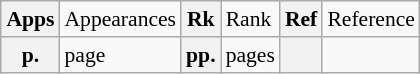<table class="wikitable" style="text-align: left; font-size: 90%; margin-left: 1em;">
<tr>
<th>Apps</th>
<td>Appearances</td>
<th>Rk</th>
<td>Rank</td>
<th>Ref</th>
<td>Reference</td>
</tr>
<tr>
<th>p.</th>
<td>page</td>
<th>pp.</th>
<td>pages</td>
<th></th>
<td></td>
</tr>
</table>
